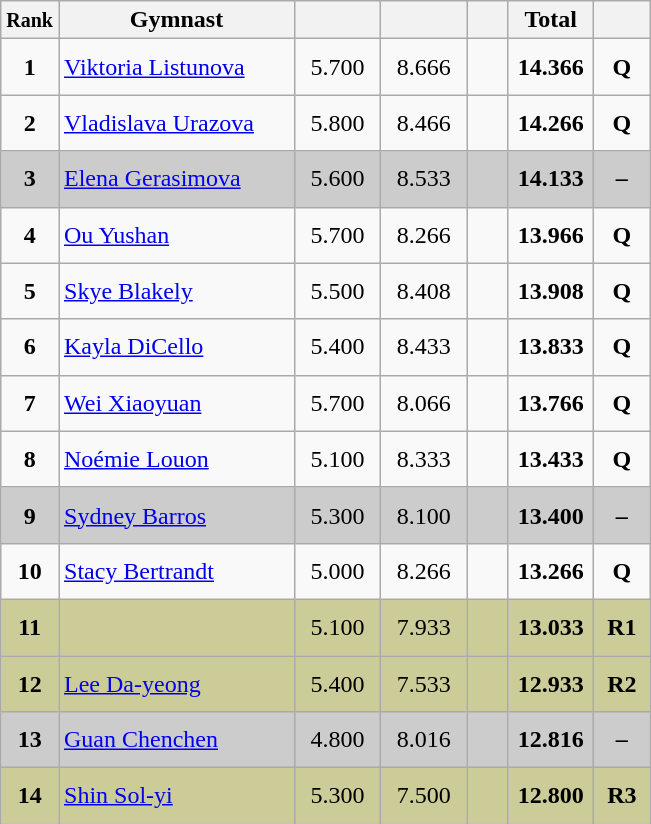<table style="text-align:center;" class="wikitable sortable">
<tr>
<th scope="col" style="width:15px;"><small>Rank</small></th>
<th scope="col" style="width:150px;">Gymnast</th>
<th scope="col" style="width:50px;"><small></small></th>
<th scope="col" style="width:50px;"><small></small></th>
<th scope="col" style="width:20px;"><small></small></th>
<th scope="col" style="width:50px;">Total</th>
<th scope="col" style="width:30px;"><small></small></th>
</tr>
<tr>
<td scope="row" style="text-align:center"><strong>1</strong></td>
<td style="height:30px; text-align:left;"> <a href='#'>Viktoria Listunova</a></td>
<td>5.700</td>
<td>8.666</td>
<td></td>
<td><strong>14.366</strong></td>
<td><strong>Q</strong></td>
</tr>
<tr>
<td scope="row" style="text-align:center"><strong>2</strong></td>
<td style="height:30px; text-align:left;"> <a href='#'>Vladislava Urazova</a></td>
<td>5.800</td>
<td>8.466</td>
<td></td>
<td><strong>14.266</strong></td>
<td><strong>Q</strong></td>
</tr>
<tr style="background:#cccccc;">
<td scope="row" style="text-align:center"><strong>3</strong></td>
<td style="height:30px; text-align:left;"> <a href='#'>Elena Gerasimova</a></td>
<td>5.600</td>
<td>8.533</td>
<td></td>
<td><strong>14.133</strong></td>
<td><strong>–</strong></td>
</tr>
<tr>
<td scope="row" style="text-align:center"><strong>4</strong></td>
<td style="height:30px; text-align:left;"> <a href='#'>Ou Yushan</a></td>
<td>5.700</td>
<td>8.266</td>
<td></td>
<td><strong>13.966</strong></td>
<td><strong>Q</strong></td>
</tr>
<tr>
<td scope="row" style="text-align:center"><strong>5</strong></td>
<td style="height:30px; text-align:left;"> <a href='#'>Skye Blakely</a></td>
<td>5.500</td>
<td>8.408</td>
<td></td>
<td><strong>13.908</strong></td>
<td><strong>Q</strong></td>
</tr>
<tr>
<td scope="row" style="text-align:center"><strong>6</strong></td>
<td style="height:30px; text-align:left;"> <a href='#'>Kayla DiCello</a></td>
<td>5.400</td>
<td>8.433</td>
<td></td>
<td><strong>13.833</strong></td>
<td><strong>Q</strong></td>
</tr>
<tr>
<td scope="row" style="text-align:center"><strong>7</strong></td>
<td style="height:30px; text-align:left;"> <a href='#'>Wei Xiaoyuan</a></td>
<td>5.700</td>
<td>8.066</td>
<td></td>
<td><strong>13.766</strong></td>
<td><strong>Q</strong></td>
</tr>
<tr>
<td scope="row" style="text-align:center"><strong>8</strong></td>
<td style="height:30px; text-align:left;"> <a href='#'>Noémie Louon</a></td>
<td>5.100</td>
<td>8.333</td>
<td></td>
<td><strong>13.433</strong></td>
<td><strong>Q</strong></td>
</tr>
<tr style="background:#cccccc;">
<td scope="row" style="text-align:center"><strong>9</strong></td>
<td style="height:30px; text-align:left;"> <a href='#'>Sydney Barros</a></td>
<td>5.300</td>
<td>8.100</td>
<td></td>
<td><strong>13.400</strong></td>
<td><strong>–</strong></td>
</tr>
<tr>
<td scope="row" style="text-align:center"><strong>10</strong></td>
<td style="height:30px; text-align:left;"> <a href='#'>Stacy Bertrandt</a></td>
<td>5.000</td>
<td>8.266</td>
<td></td>
<td><strong>13.266</strong></td>
<td><strong>Q</strong></td>
</tr>
<tr style="background:#cccc99;">
<td scope="row" style="text-align:center"><strong>11</strong></td>
<td style="height:30px; text-align:left;"></td>
<td>5.100</td>
<td>7.933</td>
<td></td>
<td><strong>13.033</strong></td>
<td><strong>R1</strong></td>
</tr>
<tr style="background:#cccc99;">
<td scope="row" style="text-align:center"><strong>12</strong></td>
<td style="height:30px; text-align:left;"> <a href='#'>Lee Da-yeong</a></td>
<td>5.400</td>
<td>7.533</td>
<td></td>
<td><strong>12.933</strong></td>
<td><strong>R2</strong></td>
</tr>
<tr style="background:#cccccc;">
<td scope="row" style="text-align:center"><strong>13</strong></td>
<td style="height:30px; text-align:left;"> <a href='#'>Guan Chenchen</a></td>
<td>4.800</td>
<td>8.016</td>
<td></td>
<td><strong>12.816</strong></td>
<td><strong>–</strong></td>
</tr>
<tr style="background:#cccc99;">
<td scope="row" style="text-align:center"><strong>14</strong></td>
<td style="height:30px; text-align:left;"> <a href='#'>Shin Sol-yi</a></td>
<td>5.300</td>
<td>7.500</td>
<td></td>
<td><strong>12.800</strong></td>
<td><strong>R3</strong></td>
</tr>
</table>
